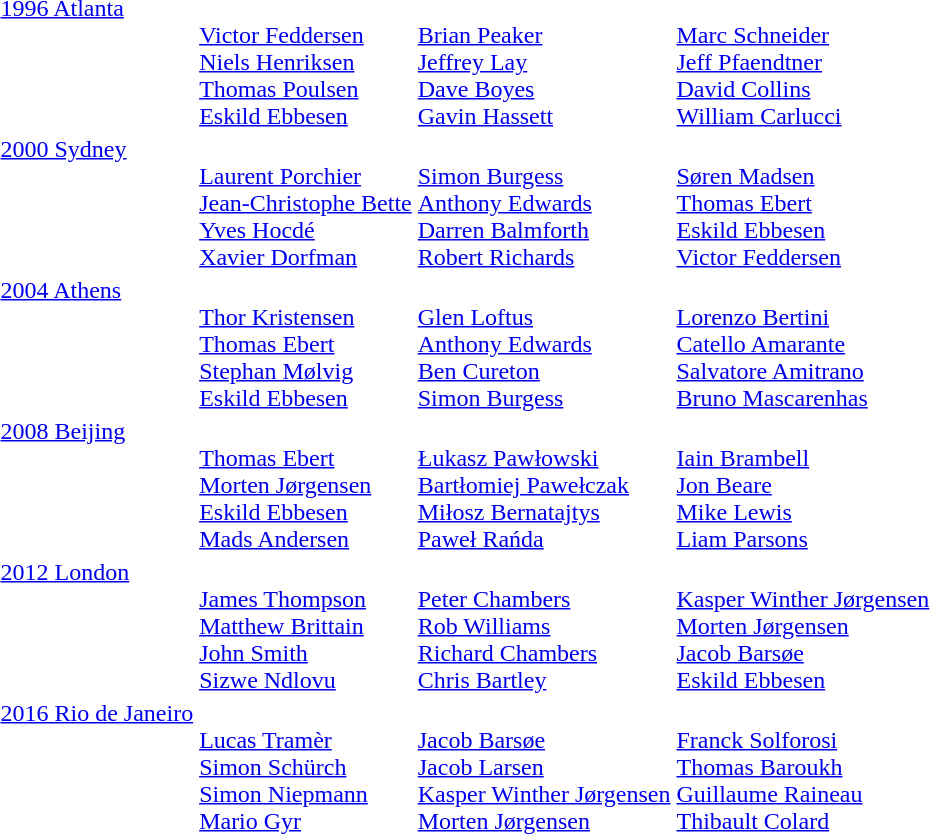<table>
<tr valign="top">
<td><a href='#'>1996 Atlanta</a><br></td>
<td><br><a href='#'>Victor Feddersen</a><br><a href='#'>Niels Henriksen</a><br><a href='#'>Thomas Poulsen</a><br><a href='#'>Eskild Ebbesen</a></td>
<td><br><a href='#'>Brian Peaker</a><br><a href='#'>Jeffrey Lay</a><br><a href='#'>Dave Boyes</a><br><a href='#'>Gavin Hassett</a></td>
<td><br><a href='#'>Marc Schneider</a><br><a href='#'>Jeff Pfaendtner</a><br><a href='#'>David Collins</a><br><a href='#'>William Carlucci</a></td>
</tr>
<tr valign="top">
<td><a href='#'>2000 Sydney</a><br></td>
<td><br><a href='#'>Laurent Porchier</a><br><a href='#'>Jean-Christophe Bette</a><br><a href='#'>Yves Hocdé</a><br> <a href='#'>Xavier Dorfman</a></td>
<td><br><a href='#'>Simon Burgess</a><br><a href='#'>Anthony Edwards</a><br><a href='#'>Darren Balmforth</a><br><a href='#'>Robert Richards</a></td>
<td><br><a href='#'>Søren Madsen</a><br><a href='#'>Thomas Ebert</a><br><a href='#'>Eskild Ebbesen</a><br><a href='#'>Victor Feddersen</a></td>
</tr>
<tr valign="top">
<td><a href='#'>2004 Athens</a><br></td>
<td><br><a href='#'>Thor Kristensen</a><br><a href='#'>Thomas Ebert</a><br><a href='#'>Stephan Mølvig</a><br><a href='#'>Eskild Ebbesen</a></td>
<td><br><a href='#'>Glen Loftus</a><br><a href='#'>Anthony Edwards</a><br><a href='#'>Ben Cureton</a><br><a href='#'>Simon Burgess</a></td>
<td><br><a href='#'>Lorenzo Bertini</a><br><a href='#'>Catello Amarante</a><br><a href='#'>Salvatore Amitrano</a><br><a href='#'>Bruno Mascarenhas</a></td>
</tr>
<tr valign="top">
<td><a href='#'>2008 Beijing</a><br></td>
<td><br><a href='#'>Thomas Ebert</a><br><a href='#'>Morten Jørgensen</a><br><a href='#'>Eskild Ebbesen</a><br><a href='#'>Mads Andersen</a></td>
<td><br><a href='#'>Łukasz Pawłowski</a><br><a href='#'>Bartłomiej Pawełczak</a><br><a href='#'>Miłosz Bernatajtys</a><br><a href='#'>Paweł Rańda</a></td>
<td><br><a href='#'>Iain Brambell</a><br><a href='#'>Jon Beare</a><br><a href='#'>Mike Lewis</a><br> <a href='#'>Liam Parsons</a></td>
</tr>
<tr valign="top">
<td><a href='#'>2012 London</a><br></td>
<td><br><a href='#'>James Thompson</a><br><a href='#'>Matthew Brittain</a><br><a href='#'>John Smith</a><br><a href='#'>Sizwe Ndlovu</a></td>
<td><br><a href='#'>Peter Chambers</a><br><a href='#'>Rob Williams</a><br><a href='#'>Richard Chambers</a><br><a href='#'>Chris Bartley</a></td>
<td><br><a href='#'>Kasper Winther Jørgensen</a><br><a href='#'>Morten Jørgensen</a><br><a href='#'>Jacob Barsøe</a><br><a href='#'>Eskild Ebbesen</a></td>
</tr>
<tr valign="top">
<td><a href='#'>2016 Rio de Janeiro</a><br></td>
<td><br><a href='#'>Lucas Tramèr</a><br><a href='#'>Simon Schürch</a><br><a href='#'>Simon Niepmann</a><br><a href='#'>Mario Gyr</a></td>
<td><br><a href='#'>Jacob Barsøe</a><br><a href='#'>Jacob Larsen</a><br><a href='#'>Kasper Winther Jørgensen</a><br><a href='#'>Morten Jørgensen</a></td>
<td><br><a href='#'>Franck Solforosi</a><br><a href='#'>Thomas Baroukh</a><br><a href='#'>Guillaume Raineau</a><br><a href='#'>Thibault Colard</a></td>
</tr>
<tr>
</tr>
</table>
